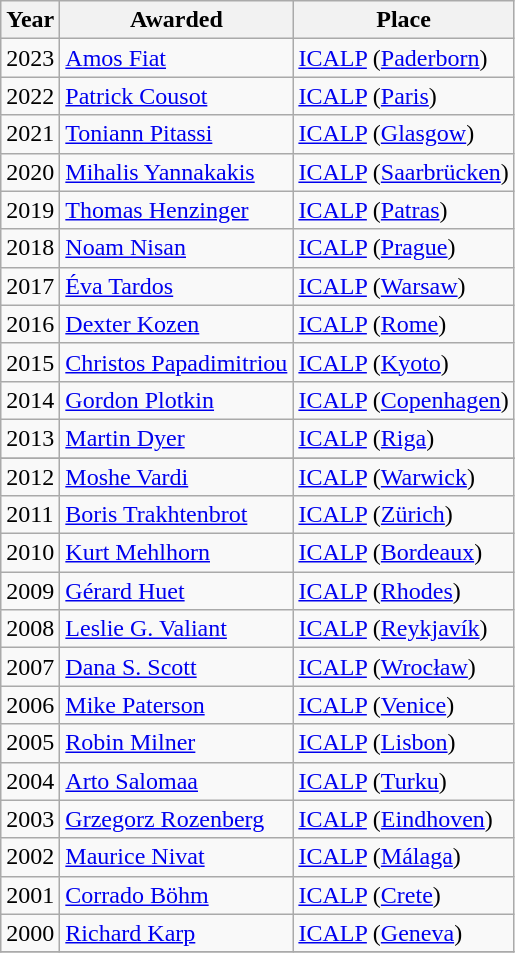<table class="wikitable">
<tr>
<th>Year</th>
<th>Awarded</th>
<th>Place</th>
</tr>
<tr>
<td>2023</td>
<td><a href='#'>Amos Fiat</a></td>
<td><a href='#'>ICALP</a> (<a href='#'>Paderborn</a>)</td>
</tr>
<tr>
<td>2022</td>
<td><a href='#'>Patrick Cousot</a></td>
<td><a href='#'>ICALP</a> (<a href='#'>Paris</a>)</td>
</tr>
<tr>
<td>2021</td>
<td><a href='#'>Toniann Pitassi</a></td>
<td><a href='#'>ICALP</a> (<a href='#'>Glasgow</a>)</td>
</tr>
<tr>
<td>2020</td>
<td><a href='#'>Mihalis Yannakakis</a></td>
<td><a href='#'>ICALP</a> (<a href='#'>Saarbrücken</a>)</td>
</tr>
<tr>
<td>2019</td>
<td><a href='#'>Thomas Henzinger</a></td>
<td><a href='#'>ICALP</a> (<a href='#'>Patras</a>)</td>
</tr>
<tr>
<td>2018</td>
<td><a href='#'>Noam Nisan</a></td>
<td><a href='#'>ICALP</a> (<a href='#'>Prague</a>)</td>
</tr>
<tr>
<td>2017</td>
<td><a href='#'>Éva Tardos</a></td>
<td><a href='#'>ICALP</a> (<a href='#'>Warsaw</a>)</td>
</tr>
<tr>
<td>2016</td>
<td><a href='#'>Dexter Kozen</a></td>
<td><a href='#'>ICALP</a> (<a href='#'>Rome</a>)</td>
</tr>
<tr>
<td>2015</td>
<td><a href='#'>Christos Papadimitriou</a></td>
<td><a href='#'>ICALP</a> (<a href='#'>Kyoto</a>)</td>
</tr>
<tr>
<td>2014</td>
<td><a href='#'>Gordon Plotkin</a></td>
<td><a href='#'>ICALP</a> (<a href='#'>Copenhagen</a>)</td>
</tr>
<tr>
<td>2013</td>
<td><a href='#'>Martin Dyer</a></td>
<td><a href='#'>ICALP</a> (<a href='#'>Riga</a>)</td>
</tr>
<tr>
</tr>
<tr>
<td>2012</td>
<td><a href='#'>Moshe Vardi</a></td>
<td><a href='#'>ICALP</a> (<a href='#'>Warwick</a>)</td>
</tr>
<tr>
<td>2011</td>
<td><a href='#'>Boris Trakhtenbrot</a></td>
<td><a href='#'>ICALP</a> (<a href='#'>Zürich</a>)</td>
</tr>
<tr>
<td>2010</td>
<td><a href='#'>Kurt Mehlhorn</a></td>
<td><a href='#'>ICALP</a> (<a href='#'>Bordeaux</a>)</td>
</tr>
<tr>
<td>2009</td>
<td><a href='#'>Gérard Huet</a></td>
<td><a href='#'>ICALP</a> (<a href='#'>Rhodes</a>)</td>
</tr>
<tr>
<td>2008</td>
<td><a href='#'>Leslie G. Valiant</a></td>
<td><a href='#'>ICALP</a> (<a href='#'>Reykjavík</a>)</td>
</tr>
<tr>
<td>2007</td>
<td><a href='#'>Dana S. Scott</a></td>
<td><a href='#'>ICALP</a> (<a href='#'>Wrocław</a>)</td>
</tr>
<tr>
<td>2006</td>
<td><a href='#'>Mike Paterson</a></td>
<td><a href='#'>ICALP</a> (<a href='#'>Venice</a>)</td>
</tr>
<tr>
<td>2005</td>
<td><a href='#'>Robin Milner</a></td>
<td><a href='#'>ICALP</a> (<a href='#'>Lisbon</a>)</td>
</tr>
<tr>
<td>2004</td>
<td><a href='#'>Arto Salomaa</a></td>
<td><a href='#'>ICALP</a> (<a href='#'>Turku</a>)</td>
</tr>
<tr>
<td>2003</td>
<td><a href='#'>Grzegorz Rozenberg</a></td>
<td><a href='#'>ICALP</a> (<a href='#'>Eindhoven</a>)</td>
</tr>
<tr>
<td>2002</td>
<td><a href='#'>Maurice Nivat</a></td>
<td><a href='#'>ICALP</a> (<a href='#'>Málaga</a>)</td>
</tr>
<tr>
<td>2001</td>
<td><a href='#'>Corrado Böhm</a></td>
<td><a href='#'>ICALP</a> (<a href='#'>Crete</a>)</td>
</tr>
<tr>
<td>2000</td>
<td><a href='#'>Richard Karp</a></td>
<td><a href='#'>ICALP</a> (<a href='#'>Geneva</a>)</td>
</tr>
<tr>
</tr>
</table>
